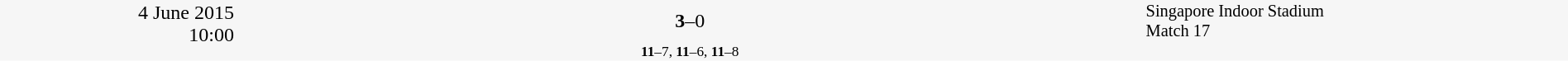<table style="width:100%; background:#f6f6f6;" cellspacing="0">
<tr>
<td rowspan="2" width="15%" style="text-align:right; vertical-align:top;">4 June 2015<br>10:00<br></td>
<td width="25%" style="text-align:right"><strong></strong></td>
<td width="8%" style="text-align:center"><strong>3</strong>–0</td>
<td width="25%"></td>
<td width="27%" style="font-size:85%; vertical-align:top;">Singapore Indoor Stadium<br>Match 17</td>
</tr>
<tr width="58%" style="font-size:85%;vertical-align:top;"|>
<td colspan="3" style="font-size:85%; text-align:center; vertical-align:top;"><strong>11</strong>–7, <strong>11</strong>–6, <strong>11</strong>–8</td>
</tr>
</table>
